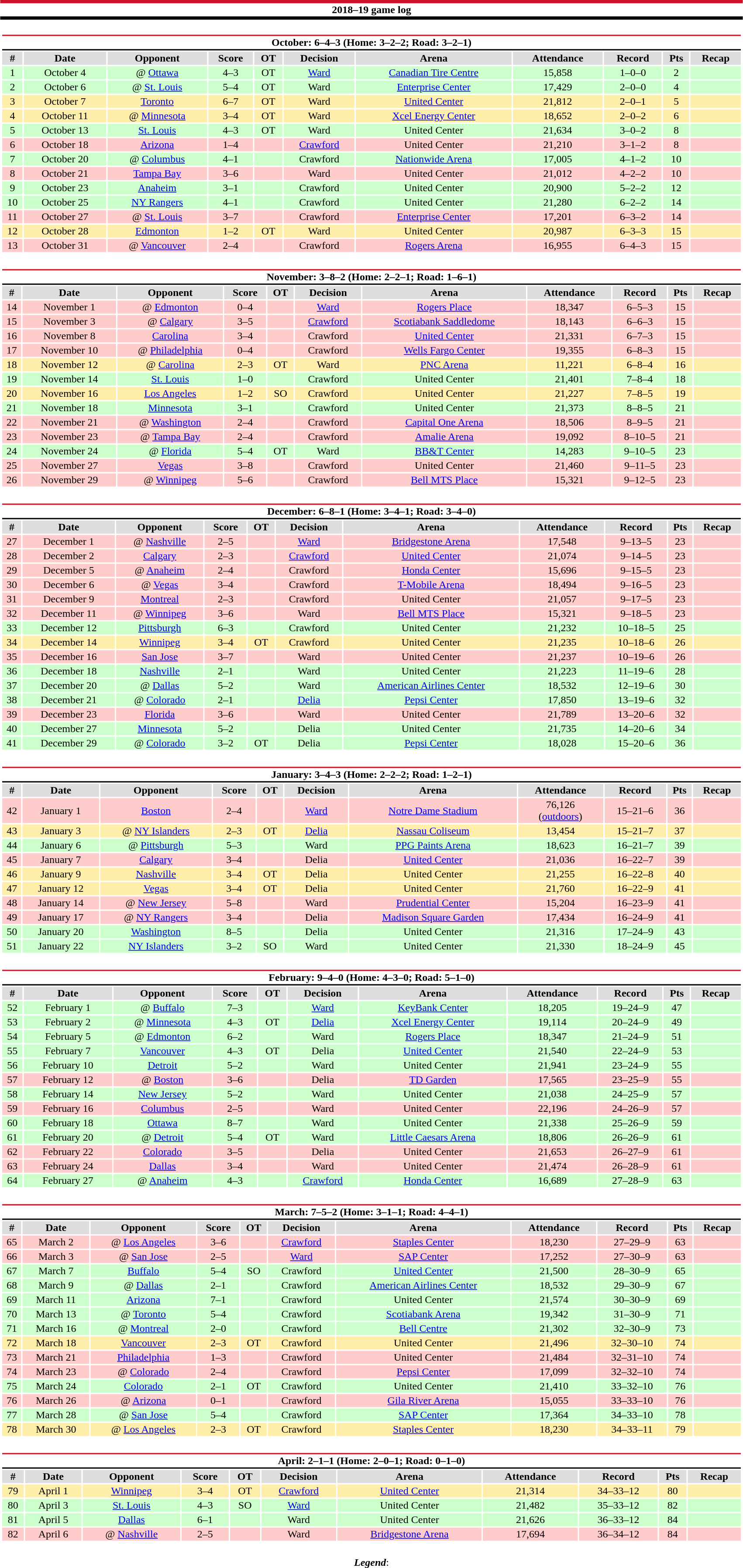<table class="toccolours" style="width:90%; clear:both; margin:1.5em auto; text-align:center;">
<tr>
<th colspan="11" style="background:#FFFFFF; border-top:#CE1126 5px solid; border-bottom:#000000 5px solid;">2018–19 game log</th>
</tr>
<tr>
<td colspan=11><br><table class="toccolours collapsible collapsed" style="width:100%;">
<tr>
<th colspan="11" style="background:#FFFFFF; border-top:#CE1126 2px solid; border-bottom:#000000 2px solid;">October: 6–4–3 (Home: 3–2–2; Road: 3–2–1)</th>
</tr>
<tr style="background:#ddd;">
<th>#</th>
<th>Date</th>
<th>Opponent</th>
<th>Score</th>
<th>OT</th>
<th>Decision</th>
<th>Arena</th>
<th>Attendance</th>
<th>Record</th>
<th>Pts</th>
<th>Recap</th>
</tr>
<tr style="background:#cfc;">
<td>1</td>
<td>October 4</td>
<td>@ <a href='#'>Ottawa</a></td>
<td>4–3</td>
<td>OT</td>
<td><a href='#'>Ward</a></td>
<td><a href='#'>Canadian Tire Centre</a></td>
<td>15,858</td>
<td>1–0–0</td>
<td>2</td>
<td></td>
</tr>
<tr style="background:#cfc;">
<td>2</td>
<td>October 6</td>
<td>@ <a href='#'>St. Louis</a></td>
<td>5–4</td>
<td>OT</td>
<td>Ward</td>
<td><a href='#'>Enterprise Center</a></td>
<td>17,429</td>
<td>2–0–0</td>
<td>4</td>
<td></td>
</tr>
<tr style="background:#fea;">
<td>3</td>
<td>October 7</td>
<td><a href='#'>Toronto</a></td>
<td>6–7</td>
<td>OT</td>
<td>Ward</td>
<td><a href='#'>United Center</a></td>
<td>21,812</td>
<td>2–0–1</td>
<td>5</td>
<td></td>
</tr>
<tr style="background:#fea;">
<td>4</td>
<td>October 11</td>
<td>@ <a href='#'>Minnesota</a></td>
<td>3–4</td>
<td>OT</td>
<td>Ward</td>
<td><a href='#'>Xcel Energy Center</a></td>
<td>18,652</td>
<td>2–0–2</td>
<td>6</td>
<td></td>
</tr>
<tr style="background:#cfc;">
<td>5</td>
<td>October 13</td>
<td><a href='#'>St. Louis</a></td>
<td>4–3</td>
<td>OT</td>
<td>Ward</td>
<td>United Center</td>
<td>21,634</td>
<td>3–0–2</td>
<td>8</td>
<td></td>
</tr>
<tr style="background:#fcc;">
<td>6</td>
<td>October 18</td>
<td><a href='#'>Arizona</a></td>
<td>1–4</td>
<td></td>
<td><a href='#'>Crawford</a></td>
<td>United Center</td>
<td>21,210</td>
<td>3–1–2</td>
<td>8</td>
<td></td>
</tr>
<tr style="background:#cfc;">
<td>7</td>
<td>October 20</td>
<td>@ <a href='#'>Columbus</a></td>
<td>4–1</td>
<td></td>
<td>Crawford</td>
<td><a href='#'>Nationwide Arena</a></td>
<td>17,005</td>
<td>4–1–2</td>
<td>10</td>
<td></td>
</tr>
<tr style="background:#fcc;">
<td>8</td>
<td>October 21</td>
<td><a href='#'>Tampa Bay</a></td>
<td>3–6</td>
<td></td>
<td>Ward</td>
<td>United Center</td>
<td>21,012</td>
<td>4–2–2</td>
<td>10</td>
<td></td>
</tr>
<tr style="background:#cfc;">
<td>9</td>
<td>October 23</td>
<td><a href='#'>Anaheim</a></td>
<td>3–1</td>
<td></td>
<td>Crawford</td>
<td>United Center</td>
<td>20,900</td>
<td>5–2–2</td>
<td>12</td>
<td></td>
</tr>
<tr style="background:#cfc;">
<td>10</td>
<td>October 25</td>
<td><a href='#'>NY Rangers</a></td>
<td>4–1</td>
<td></td>
<td>Crawford</td>
<td>United Center</td>
<td>21,280</td>
<td>6–2–2</td>
<td>14</td>
<td></td>
</tr>
<tr style="background:#fcc;">
<td>11</td>
<td>October 27</td>
<td>@ <a href='#'>St. Louis</a></td>
<td>3–7</td>
<td></td>
<td>Crawford</td>
<td><a href='#'>Enterprise Center</a></td>
<td>17,201</td>
<td>6–3–2</td>
<td>14</td>
<td></td>
</tr>
<tr style="background:#fea;">
<td>12</td>
<td>October 28</td>
<td><a href='#'>Edmonton</a></td>
<td>1–2</td>
<td>OT</td>
<td>Ward</td>
<td>United Center</td>
<td>20,987</td>
<td>6–3–3</td>
<td>15</td>
<td></td>
</tr>
<tr style="background:#fcc;">
<td>13</td>
<td>October 31</td>
<td>@ <a href='#'>Vancouver</a></td>
<td>2–4</td>
<td></td>
<td>Crawford</td>
<td><a href='#'>Rogers Arena</a></td>
<td>16,955</td>
<td>6–4–3</td>
<td>15</td>
<td></td>
</tr>
</table>
</td>
</tr>
<tr>
<td colspan=11><br><table class="toccolours collapsible collapsed" style="width:100%;">
<tr>
<th colspan="11" style="background:#FFFFFF; border-top:#CE1126 2px solid; border-bottom:#000000 2px solid;">November: 3–8–2 (Home: 2–2–1; Road: 1–6–1)</th>
</tr>
<tr style="background:#ddd;">
<th>#</th>
<th>Date</th>
<th>Opponent</th>
<th>Score</th>
<th>OT</th>
<th>Decision</th>
<th>Arena</th>
<th>Attendance</th>
<th>Record</th>
<th>Pts</th>
<th>Recap</th>
</tr>
<tr style="background:#fcc;">
<td>14</td>
<td>November 1</td>
<td>@ <a href='#'>Edmonton</a></td>
<td>0–4</td>
<td></td>
<td><a href='#'>Ward</a></td>
<td><a href='#'>Rogers Place</a></td>
<td>18,347</td>
<td>6–5–3</td>
<td>15</td>
<td></td>
</tr>
<tr style="background:#fcc;">
<td>15</td>
<td>November 3</td>
<td>@ <a href='#'>Calgary</a></td>
<td>3–5</td>
<td></td>
<td><a href='#'>Crawford</a></td>
<td><a href='#'>Scotiabank Saddledome</a></td>
<td>18,143</td>
<td>6–6–3</td>
<td>15</td>
<td></td>
</tr>
<tr style="background:#fcc;">
<td>16</td>
<td>November 8</td>
<td><a href='#'>Carolina</a></td>
<td>3–4</td>
<td></td>
<td>Crawford</td>
<td><a href='#'>United Center</a></td>
<td>21,331</td>
<td>6–7–3</td>
<td>15</td>
<td></td>
</tr>
<tr style="background:#fcc;">
<td>17</td>
<td>November 10</td>
<td>@ <a href='#'>Philadelphia</a></td>
<td>0–4</td>
<td></td>
<td>Crawford</td>
<td><a href='#'>Wells Fargo Center</a></td>
<td>19,355</td>
<td>6–8–3</td>
<td>15</td>
<td></td>
</tr>
<tr style="background:#fea;">
<td>18</td>
<td>November 12</td>
<td>@ <a href='#'>Carolina</a></td>
<td>2–3</td>
<td>OT</td>
<td>Ward</td>
<td><a href='#'>PNC Arena</a></td>
<td>11,221</td>
<td>6–8–4</td>
<td>16</td>
<td></td>
</tr>
<tr style="background:#cfc;">
<td>19</td>
<td>November 14</td>
<td><a href='#'>St. Louis</a></td>
<td>1–0</td>
<td></td>
<td>Crawford</td>
<td>United Center</td>
<td>21,401</td>
<td>7–8–4</td>
<td>18</td>
<td></td>
</tr>
<tr style="background:#fea;">
<td>20</td>
<td>November 16</td>
<td><a href='#'>Los Angeles</a></td>
<td>1–2</td>
<td>SO</td>
<td>Crawford</td>
<td>United Center</td>
<td>21,227</td>
<td>7–8–5</td>
<td>19</td>
<td></td>
</tr>
<tr style="background:#cfc;">
<td>21</td>
<td>November 18</td>
<td><a href='#'>Minnesota</a></td>
<td>3–1</td>
<td></td>
<td>Crawford</td>
<td>United Center</td>
<td>21,373</td>
<td>8–8–5</td>
<td>21</td>
<td></td>
</tr>
<tr style="background:#fcc;">
<td>22</td>
<td>November 21</td>
<td>@ <a href='#'>Washington</a></td>
<td>2–4</td>
<td></td>
<td>Crawford</td>
<td><a href='#'>Capital One Arena</a></td>
<td>18,506</td>
<td>8–9–5</td>
<td>21</td>
<td></td>
</tr>
<tr style="background:#fcc;">
<td>23</td>
<td>November 23</td>
<td>@ <a href='#'>Tampa Bay</a></td>
<td>2–4</td>
<td></td>
<td>Crawford</td>
<td><a href='#'>Amalie Arena</a></td>
<td>19,092</td>
<td>8–10–5</td>
<td>21</td>
<td></td>
</tr>
<tr style="background:#cfc;">
<td>24</td>
<td>November 24</td>
<td>@ <a href='#'>Florida</a></td>
<td>5–4</td>
<td>OT</td>
<td>Ward</td>
<td><a href='#'>BB&T Center</a></td>
<td>14,283</td>
<td>9–10–5</td>
<td>23</td>
<td></td>
</tr>
<tr style="background:#fcc;">
<td>25</td>
<td>November 27</td>
<td><a href='#'>Vegas</a></td>
<td>3–8</td>
<td></td>
<td>Crawford</td>
<td>United Center</td>
<td>21,460</td>
<td>9–11–5</td>
<td>23</td>
<td></td>
</tr>
<tr style="background:#fcc;">
<td>26</td>
<td>November 29</td>
<td>@ <a href='#'>Winnipeg</a></td>
<td>5–6</td>
<td></td>
<td>Crawford</td>
<td><a href='#'>Bell MTS Place</a></td>
<td>15,321</td>
<td>9–12–5</td>
<td>23</td>
<td></td>
</tr>
</table>
</td>
</tr>
<tr>
<td colspan=11><br><table class="toccolours collapsible collapsed" style="width:100%;">
<tr>
<th colspan="11" style="background:#FFFFFF; border-top:#CE1126 2px solid; border-bottom:#000000 2px solid;">December: 6–8–1 (Home: 3–4–1; Road: 3–4–0)</th>
</tr>
<tr style="background:#ddd;">
<th>#</th>
<th>Date</th>
<th>Opponent</th>
<th>Score</th>
<th>OT</th>
<th>Decision</th>
<th>Arena</th>
<th>Attendance</th>
<th>Record</th>
<th>Pts</th>
<th>Recap</th>
</tr>
<tr style="background:#fcc;">
<td>27</td>
<td>December 1</td>
<td>@ <a href='#'>Nashville</a></td>
<td>2–5</td>
<td></td>
<td><a href='#'>Ward</a></td>
<td><a href='#'>Bridgestone Arena</a></td>
<td>17,548</td>
<td>9–13–5</td>
<td>23</td>
<td></td>
</tr>
<tr style="background:#fcc;">
<td>28</td>
<td>December 2</td>
<td><a href='#'>Calgary</a></td>
<td>2–3</td>
<td></td>
<td><a href='#'>Crawford</a></td>
<td><a href='#'>United Center</a></td>
<td>21,074</td>
<td>9–14–5</td>
<td>23</td>
<td></td>
</tr>
<tr style="background:#fcc;">
<td>29</td>
<td>December 5</td>
<td>@ <a href='#'>Anaheim</a></td>
<td>2–4</td>
<td></td>
<td>Crawford</td>
<td><a href='#'>Honda Center</a></td>
<td>15,696</td>
<td>9–15–5</td>
<td>23</td>
<td></td>
</tr>
<tr style="background:#fcc;">
<td>30</td>
<td>December 6</td>
<td>@ <a href='#'>Vegas</a></td>
<td>3–4</td>
<td></td>
<td>Crawford</td>
<td><a href='#'>T-Mobile Arena</a></td>
<td>18,494</td>
<td>9–16–5</td>
<td>23</td>
<td></td>
</tr>
<tr style="background:#fcc;">
<td>31</td>
<td>December 9</td>
<td><a href='#'>Montreal</a></td>
<td>2–3</td>
<td></td>
<td>Crawford</td>
<td>United Center</td>
<td>21,057</td>
<td>9–17–5</td>
<td>23</td>
<td></td>
</tr>
<tr style="background:#fcc;">
<td>32</td>
<td>December 11</td>
<td>@ <a href='#'>Winnipeg</a></td>
<td>3–6</td>
<td></td>
<td>Ward</td>
<td><a href='#'>Bell MTS Place</a></td>
<td>15,321</td>
<td>9–18–5</td>
<td>23</td>
<td></td>
</tr>
<tr style="background:#cfc;">
<td>33</td>
<td>December 12</td>
<td><a href='#'>Pittsburgh</a></td>
<td>6–3</td>
<td></td>
<td>Crawford</td>
<td>United Center</td>
<td>21,232</td>
<td>10–18–5</td>
<td>25</td>
<td></td>
</tr>
<tr style="background:#fea;">
<td>34</td>
<td>December 14</td>
<td><a href='#'>Winnipeg</a></td>
<td>3–4</td>
<td>OT</td>
<td>Crawford</td>
<td>United Center</td>
<td>21,235</td>
<td>10–18–6</td>
<td>26</td>
<td></td>
</tr>
<tr style="background:#fcc;">
<td>35</td>
<td>December 16</td>
<td><a href='#'>San Jose</a></td>
<td>3–7</td>
<td></td>
<td>Ward</td>
<td>United Center</td>
<td>21,237</td>
<td>10–19–6</td>
<td>26</td>
<td></td>
</tr>
<tr style="background:#cfc;">
<td>36</td>
<td>December 18</td>
<td><a href='#'>Nashville</a></td>
<td>2–1</td>
<td></td>
<td>Ward</td>
<td>United Center</td>
<td>21,223</td>
<td>11–19–6</td>
<td>28</td>
<td></td>
</tr>
<tr style="background:#cfc;">
<td>37</td>
<td>December 20</td>
<td>@ <a href='#'>Dallas</a></td>
<td>5–2</td>
<td></td>
<td>Ward</td>
<td><a href='#'>American Airlines Center</a></td>
<td>18,532</td>
<td>12–19–6</td>
<td>30</td>
<td></td>
</tr>
<tr style="background:#cfc;">
<td>38</td>
<td>December 21</td>
<td>@ <a href='#'>Colorado</a></td>
<td>2–1</td>
<td></td>
<td><a href='#'>Delia</a></td>
<td><a href='#'>Pepsi Center</a></td>
<td>17,850</td>
<td>13–19–6</td>
<td>32</td>
<td></td>
</tr>
<tr style="background:#fcc;">
<td>39</td>
<td>December 23</td>
<td><a href='#'>Florida</a></td>
<td>3–6</td>
<td></td>
<td>Ward</td>
<td>United Center</td>
<td>21,789</td>
<td>13–20–6</td>
<td>32</td>
<td></td>
</tr>
<tr style="background:#cfc;">
<td>40</td>
<td>December 27</td>
<td><a href='#'>Minnesota</a></td>
<td>5–2</td>
<td></td>
<td>Delia</td>
<td>United Center</td>
<td>21,735</td>
<td>14–20–6</td>
<td>34</td>
<td></td>
</tr>
<tr style="background:#cfc;">
<td>41</td>
<td>December 29</td>
<td>@ <a href='#'>Colorado</a></td>
<td>3–2</td>
<td>OT</td>
<td>Delia</td>
<td><a href='#'>Pepsi Center</a></td>
<td>18,028</td>
<td>15–20–6</td>
<td>36</td>
<td></td>
</tr>
</table>
</td>
</tr>
<tr>
<td colspan=11><br><table class="toccolours collapsible collapsed" style="width:100%;">
<tr>
<th colspan="11" style="background:#FFFFFF; border-top:#CE1126 2px solid; border-bottom:#000000 2px solid;">January: 3–4–3 (Home: 2–2–2; Road: 1–2–1)</th>
</tr>
<tr style="background:#ddd;">
<th>#</th>
<th>Date</th>
<th>Opponent</th>
<th>Score</th>
<th>OT</th>
<th>Decision</th>
<th>Arena</th>
<th>Attendance</th>
<th>Record</th>
<th>Pts</th>
<th>Recap</th>
</tr>
<tr style="background:#fcc;">
<td>42</td>
<td>January 1</td>
<td><a href='#'>Boston</a></td>
<td>2–4</td>
<td></td>
<td><a href='#'>Ward</a></td>
<td><a href='#'>Notre Dame Stadium</a></td>
<td>76,126<br>(<a href='#'>outdoors</a>)</td>
<td>15–21–6</td>
<td>36</td>
<td></td>
</tr>
<tr style="background:#fea;">
<td>43</td>
<td>January 3</td>
<td>@ <a href='#'>NY Islanders</a></td>
<td>2–3</td>
<td>OT</td>
<td><a href='#'>Delia</a></td>
<td><a href='#'>Nassau Coliseum</a></td>
<td>13,454</td>
<td>15–21–7</td>
<td>37</td>
<td></td>
</tr>
<tr style="background:#cfc;">
<td>44</td>
<td>January 6</td>
<td>@ <a href='#'>Pittsburgh</a></td>
<td>5–3</td>
<td></td>
<td>Ward</td>
<td><a href='#'>PPG Paints Arena</a></td>
<td>18,623</td>
<td>16–21–7</td>
<td>39</td>
<td></td>
</tr>
<tr style="background:#fcc;">
<td>45</td>
<td>January 7</td>
<td><a href='#'>Calgary</a></td>
<td>3–4</td>
<td></td>
<td>Delia</td>
<td><a href='#'>United Center</a></td>
<td>21,036</td>
<td>16–22–7</td>
<td>39</td>
<td></td>
</tr>
<tr style="background:#fea;">
<td>46</td>
<td>January 9</td>
<td><a href='#'>Nashville</a></td>
<td>3–4</td>
<td>OT</td>
<td>Delia</td>
<td>United Center</td>
<td>21,255</td>
<td>16–22–8</td>
<td>40</td>
<td></td>
</tr>
<tr style="background:#fea;">
<td>47</td>
<td>January 12</td>
<td><a href='#'>Vegas</a></td>
<td>3–4</td>
<td>OT</td>
<td>Delia</td>
<td>United Center</td>
<td>21,760</td>
<td>16–22–9</td>
<td>41</td>
<td></td>
</tr>
<tr style="background:#fcc;">
<td>48</td>
<td>January 14</td>
<td>@ <a href='#'>New Jersey</a></td>
<td>5–8</td>
<td></td>
<td>Ward</td>
<td><a href='#'>Prudential Center</a></td>
<td>15,204</td>
<td>16–23–9</td>
<td>41</td>
<td></td>
</tr>
<tr style="background:#fcc;">
<td>49</td>
<td>January 17</td>
<td>@ <a href='#'>NY Rangers</a></td>
<td>3–4</td>
<td></td>
<td>Delia</td>
<td><a href='#'>Madison Square Garden</a></td>
<td>17,434</td>
<td>16–24–9</td>
<td>41</td>
<td></td>
</tr>
<tr style="background:#cfc;">
<td>50</td>
<td>January 20</td>
<td><a href='#'>Washington</a></td>
<td>8–5</td>
<td></td>
<td>Delia</td>
<td>United Center</td>
<td>21,316</td>
<td>17–24–9</td>
<td>43</td>
<td></td>
</tr>
<tr style="background:#cfc;">
<td>51</td>
<td>January 22</td>
<td><a href='#'>NY Islanders</a></td>
<td>3–2</td>
<td>SO</td>
<td>Ward</td>
<td>United Center</td>
<td>21,330</td>
<td>18–24–9</td>
<td>45</td>
<td></td>
</tr>
</table>
</td>
</tr>
<tr>
<td colspan=11><br><table class="toccolours collapsible collapsed" style="width:100%;">
<tr>
<th colspan="11" style="background:#FFFFFF; border-top:#CE1126 2px solid; border-bottom:#000000 2px solid;">February: 9–4–0 (Home: 4–3–0; Road: 5–1–0)</th>
</tr>
<tr style="background:#ddd;">
<th>#</th>
<th>Date</th>
<th>Opponent</th>
<th>Score</th>
<th>OT</th>
<th>Decision</th>
<th>Arena</th>
<th>Attendance</th>
<th>Record</th>
<th>Pts</th>
<th>Recap</th>
</tr>
<tr style="background:#cfc;">
<td>52</td>
<td>February 1</td>
<td>@ <a href='#'>Buffalo</a></td>
<td>7–3</td>
<td></td>
<td><a href='#'>Ward</a></td>
<td><a href='#'>KeyBank Center</a></td>
<td>18,205</td>
<td>19–24–9</td>
<td>47</td>
<td></td>
</tr>
<tr style="background:#cfc;">
<td>53</td>
<td>February 2</td>
<td>@ <a href='#'>Minnesota</a></td>
<td>4–3</td>
<td>OT</td>
<td><a href='#'>Delia</a></td>
<td><a href='#'>Xcel Energy Center</a></td>
<td>19,114</td>
<td>20–24–9</td>
<td>49</td>
<td></td>
</tr>
<tr style="background:#cfc;">
<td>54</td>
<td>February 5</td>
<td>@ <a href='#'>Edmonton</a></td>
<td>6–2</td>
<td></td>
<td>Ward</td>
<td><a href='#'>Rogers Place</a></td>
<td>18,347</td>
<td>21–24–9</td>
<td>51</td>
<td></td>
</tr>
<tr style="background:#cfc;">
<td>55</td>
<td>February 7</td>
<td><a href='#'>Vancouver</a></td>
<td>4–3</td>
<td>OT</td>
<td>Delia</td>
<td><a href='#'>United Center</a></td>
<td>21,540</td>
<td>22–24–9</td>
<td>53</td>
<td></td>
</tr>
<tr style="background:#cfc;">
<td>56</td>
<td>February 10</td>
<td><a href='#'>Detroit</a></td>
<td>5–2</td>
<td></td>
<td>Ward</td>
<td>United Center</td>
<td>21,941</td>
<td>23–24–9</td>
<td>55</td>
<td></td>
</tr>
<tr style="background:#fcc;">
<td>57</td>
<td>February 12</td>
<td>@ <a href='#'>Boston</a></td>
<td>3–6</td>
<td></td>
<td>Delia</td>
<td><a href='#'>TD Garden</a></td>
<td>17,565</td>
<td>23–25–9</td>
<td>55</td>
<td></td>
</tr>
<tr style="background:#cfc;">
<td>58</td>
<td>February 14</td>
<td><a href='#'>New Jersey</a></td>
<td>5–2</td>
<td></td>
<td>Ward</td>
<td>United Center</td>
<td>21,038</td>
<td>24–25–9</td>
<td>57</td>
<td></td>
</tr>
<tr style="background:#fcc;">
<td>59</td>
<td>February 16</td>
<td><a href='#'>Columbus</a></td>
<td>2–5</td>
<td></td>
<td>Ward</td>
<td>United Center</td>
<td>22,196</td>
<td>24–26–9</td>
<td>57</td>
<td></td>
</tr>
<tr style="background:#cfc;">
<td>60</td>
<td>February 18</td>
<td><a href='#'>Ottawa</a></td>
<td>8–7</td>
<td></td>
<td>Ward</td>
<td>United Center</td>
<td>21,338</td>
<td>25–26–9</td>
<td>59</td>
<td></td>
</tr>
<tr style="background:#cfc;">
<td>61</td>
<td>February 20</td>
<td>@ <a href='#'>Detroit</a></td>
<td>5–4</td>
<td>OT</td>
<td>Ward</td>
<td><a href='#'>Little Caesars Arena</a></td>
<td>18,806</td>
<td>26–26–9</td>
<td>61</td>
<td></td>
</tr>
<tr style="background:#fcc;">
<td>62</td>
<td>February 22</td>
<td><a href='#'>Colorado</a></td>
<td>3–5</td>
<td></td>
<td>Delia</td>
<td>United Center</td>
<td>21,653</td>
<td>26–27–9</td>
<td>61</td>
<td></td>
</tr>
<tr style="background:#fcc;">
<td>63</td>
<td>February 24</td>
<td><a href='#'>Dallas</a></td>
<td>3–4</td>
<td></td>
<td>Ward</td>
<td>United Center</td>
<td>21,474</td>
<td>26–28–9</td>
<td>61</td>
<td></td>
</tr>
<tr style="background:#cfc;">
<td>64</td>
<td>February 27</td>
<td>@ <a href='#'>Anaheim</a></td>
<td>4–3</td>
<td></td>
<td><a href='#'>Crawford</a></td>
<td><a href='#'>Honda Center</a></td>
<td>16,689</td>
<td>27–28–9</td>
<td>63</td>
<td></td>
</tr>
</table>
</td>
</tr>
<tr>
<td colspan=11><br><table class="toccolours collapsible collapsed" style="width:100%;">
<tr>
<th colspan="11" style="background:#FFFFFF; border-top:#CE1126 2px solid; border-bottom:#000000 2px solid;">March: 7–5–2 (Home: 3–1–1; Road: 4–4–1)</th>
</tr>
<tr style="background:#ddd;">
<th>#</th>
<th>Date</th>
<th>Opponent</th>
<th>Score</th>
<th>OT</th>
<th>Decision</th>
<th>Arena</th>
<th>Attendance</th>
<th>Record</th>
<th>Pts</th>
<th>Recap</th>
</tr>
<tr style="background:#fcc;">
<td>65</td>
<td>March 2</td>
<td>@ <a href='#'>Los Angeles</a></td>
<td>3–6</td>
<td></td>
<td><a href='#'>Crawford</a></td>
<td><a href='#'>Staples Center</a></td>
<td>18,230</td>
<td>27–29–9</td>
<td>63</td>
<td></td>
</tr>
<tr style="background:#fcc;">
<td>66</td>
<td>March 3</td>
<td>@ <a href='#'>San Jose</a></td>
<td>2–5</td>
<td></td>
<td><a href='#'>Ward</a></td>
<td><a href='#'>SAP Center</a></td>
<td>17,252</td>
<td>27–30–9</td>
<td>63</td>
<td></td>
</tr>
<tr style="background:#cfc;">
<td>67</td>
<td>March 7</td>
<td><a href='#'>Buffalo</a></td>
<td>5–4</td>
<td>SO</td>
<td>Crawford</td>
<td><a href='#'>United Center</a></td>
<td>21,500</td>
<td>28–30–9</td>
<td>65</td>
<td></td>
</tr>
<tr style="background:#cfc;">
<td>68</td>
<td>March 9</td>
<td>@ <a href='#'>Dallas</a></td>
<td>2–1</td>
<td></td>
<td>Crawford</td>
<td><a href='#'>American Airlines Center</a></td>
<td>18,532</td>
<td>29–30–9</td>
<td>67</td>
<td></td>
</tr>
<tr style="background:#cfc;">
<td>69</td>
<td>March 11</td>
<td><a href='#'>Arizona</a></td>
<td>7–1</td>
<td></td>
<td>Crawford</td>
<td>United Center</td>
<td>21,574</td>
<td>30–30–9</td>
<td>69</td>
<td></td>
</tr>
<tr style="background:#cfc;">
<td>70</td>
<td>March 13</td>
<td>@ <a href='#'>Toronto</a></td>
<td>5–4</td>
<td></td>
<td>Crawford</td>
<td><a href='#'>Scotiabank Arena</a></td>
<td>19,342</td>
<td>31–30–9</td>
<td>71</td>
<td></td>
</tr>
<tr style="background:#cfc;">
<td>71</td>
<td>March 16</td>
<td>@ <a href='#'>Montreal</a></td>
<td>2–0</td>
<td></td>
<td>Crawford</td>
<td><a href='#'>Bell Centre</a></td>
<td>21,302</td>
<td>32–30–9</td>
<td>73</td>
<td></td>
</tr>
<tr style="background:#fea;">
<td>72</td>
<td>March 18</td>
<td><a href='#'>Vancouver</a></td>
<td>2–3</td>
<td>OT</td>
<td>Crawford</td>
<td>United Center</td>
<td>21,496</td>
<td>32–30–10</td>
<td>74</td>
<td></td>
</tr>
<tr style="background:#fcc;">
<td>73</td>
<td>March 21</td>
<td><a href='#'>Philadelphia</a></td>
<td>1–3</td>
<td></td>
<td>Crawford</td>
<td>United Center</td>
<td>21,484</td>
<td>32–31–10</td>
<td>74</td>
<td></td>
</tr>
<tr style="background:#fcc;">
<td>74</td>
<td>March 23</td>
<td>@ <a href='#'>Colorado</a></td>
<td>2–4</td>
<td></td>
<td>Crawford</td>
<td><a href='#'>Pepsi Center</a></td>
<td>17,099</td>
<td>32–32–10</td>
<td>74</td>
<td></td>
</tr>
<tr style="background:#cfc;">
<td>75</td>
<td>March 24</td>
<td><a href='#'>Colorado</a></td>
<td>2–1</td>
<td>OT</td>
<td>Crawford</td>
<td>United Center</td>
<td>21,410</td>
<td>33–32–10</td>
<td>76</td>
<td></td>
</tr>
<tr style="background:#fcc;">
<td>76</td>
<td>March 26</td>
<td>@ <a href='#'>Arizona</a></td>
<td>0–1</td>
<td></td>
<td>Crawford</td>
<td><a href='#'>Gila River Arena</a></td>
<td>15,055</td>
<td>33–33–10</td>
<td>76</td>
<td></td>
</tr>
<tr style="background:#cfc;">
<td>77</td>
<td>March 28</td>
<td>@ <a href='#'>San Jose</a></td>
<td>5–4</td>
<td></td>
<td>Crawford</td>
<td><a href='#'>SAP Center</a></td>
<td>17,364</td>
<td>34–33–10</td>
<td>78</td>
<td></td>
</tr>
<tr style="background:#fea;">
<td>78</td>
<td>March 30</td>
<td>@ <a href='#'>Los Angeles</a></td>
<td>2–3</td>
<td>OT</td>
<td>Crawford</td>
<td><a href='#'>Staples Center</a></td>
<td>18,230</td>
<td>34–33–11</td>
<td>79</td>
<td></td>
</tr>
</table>
</td>
</tr>
<tr>
<td colspan=11><br><table class="toccolours collapsible collapsed" style="width:100%;">
<tr>
<th colspan="11" style="background:#FFFFFF; border-top:#CE1126 2px solid; border-bottom:#000000 2px solid;">April: 2–1–1 (Home: 2–0–1; Road: 0–1–0)</th>
</tr>
<tr style="background:#ddd;">
<th>#</th>
<th>Date</th>
<th>Opponent</th>
<th>Score</th>
<th>OT</th>
<th>Decision</th>
<th>Arena</th>
<th>Attendance</th>
<th>Record</th>
<th>Pts</th>
<th>Recap</th>
</tr>
<tr style="background:#fea;">
<td>79</td>
<td>April 1</td>
<td><a href='#'>Winnipeg</a></td>
<td>3–4</td>
<td>OT</td>
<td><a href='#'>Crawford</a></td>
<td><a href='#'>United Center</a></td>
<td>21,314</td>
<td>34–33–12</td>
<td>80</td>
<td></td>
</tr>
<tr style="background:#cfc;">
<td>80</td>
<td>April 3</td>
<td><a href='#'>St. Louis</a></td>
<td>4–3</td>
<td>SO</td>
<td><a href='#'>Ward</a></td>
<td>United Center</td>
<td>21,482</td>
<td>35–33–12</td>
<td>82</td>
<td></td>
</tr>
<tr style="background:#cfc;">
<td>81</td>
<td>April 5</td>
<td><a href='#'>Dallas</a></td>
<td>6–1</td>
<td></td>
<td>Ward</td>
<td>United Center</td>
<td>21,626</td>
<td>36–33–12</td>
<td>84</td>
<td></td>
</tr>
<tr style="background:#fcc;">
<td>82</td>
<td>April 6</td>
<td>@ <a href='#'>Nashville</a></td>
<td>2–5</td>
<td></td>
<td>Ward</td>
<td><a href='#'>Bridgestone Arena</a></td>
<td>17,694</td>
<td>36–34–12</td>
<td>84</td>
<td></td>
</tr>
</table>
</td>
</tr>
<tr>
<td colspan="11" style="text-align:center;"><br><strong><em>Legend</em></strong>:


</td>
</tr>
</table>
